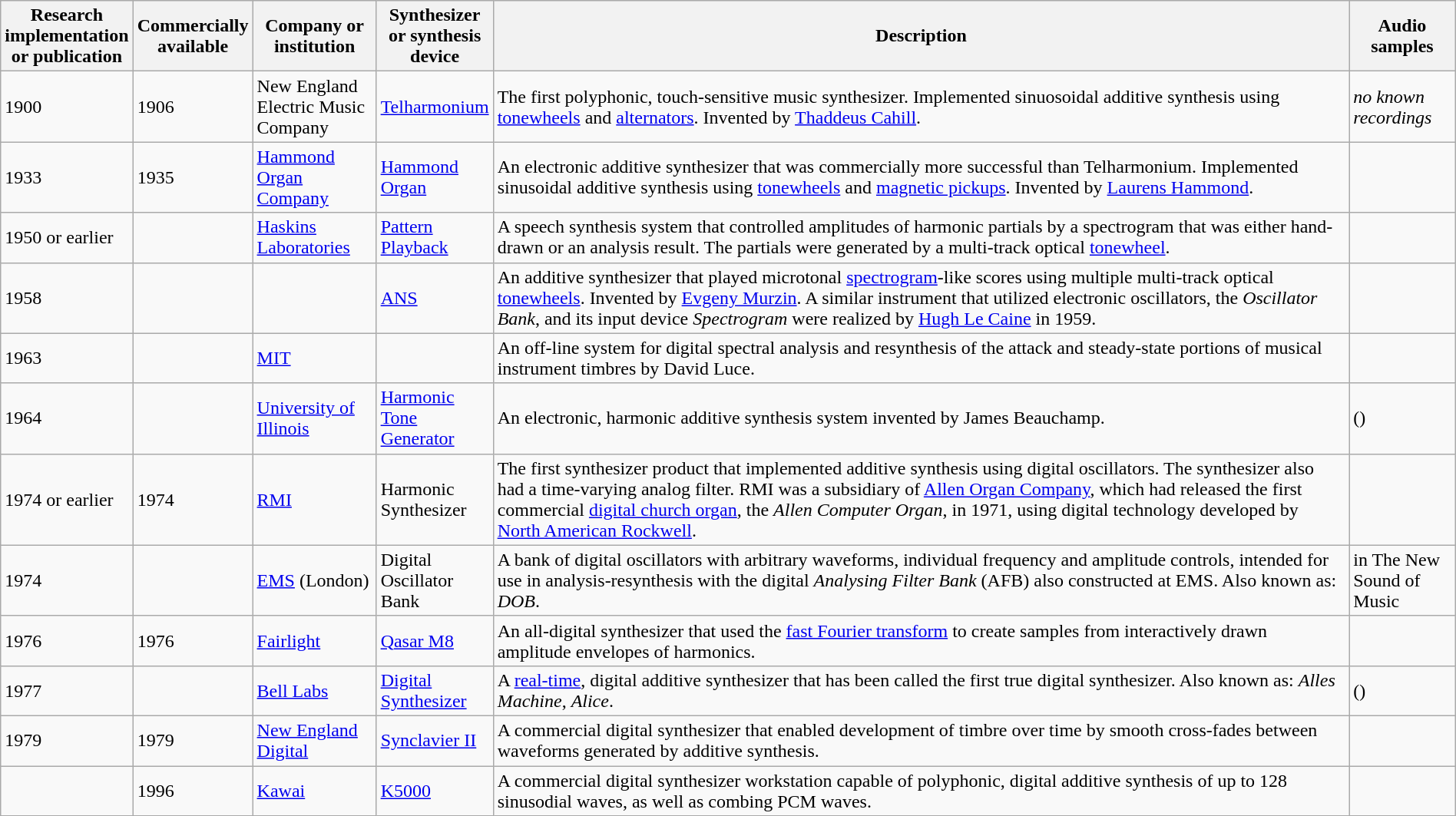<table class="wikitable" width="100%">
<tr>
<th width="50">Research implementation or publication</th>
<th width="50">Commercially available</th>
<th width="100" class="unsortable">Company or institution</th>
<th width="50" class="unsortable">Synthesizer or synthesis device</th>
<th class="unsortable">Description</th>
<th width="85" class="unsortable">Audio samples</th>
</tr>
<tr>
<td>1900</td>
<td>1906</td>
<td>New England Electric Music Company</td>
<td><a href='#'>Telharmonium</a></td>
<td>The first polyphonic, touch-sensitive music synthesizer. Implemented sinuosoidal additive synthesis using <a href='#'>tonewheels</a> and <a href='#'>alternators</a>. Invented by <a href='#'>Thaddeus Cahill</a>.</td>
<td><em>no known recordings</em></td>
</tr>
<tr>
<td>1933</td>
<td>1935</td>
<td><a href='#'>Hammond Organ Company</a></td>
<td><a href='#'>Hammond Organ</a></td>
<td>An electronic additive synthesizer that was commercially more successful than Telharmonium. Implemented sinusoidal additive synthesis using <a href='#'>tonewheels</a> and <a href='#'>magnetic pickups</a>. Invented by <a href='#'>Laurens Hammond</a>.</td>
<td></td>
</tr>
<tr>
<td>1950 or earlier</td>
<td> </td>
<td><a href='#'>Haskins Laboratories</a></td>
<td><a href='#'>Pattern Playback</a></td>
<td>A speech synthesis system that controlled amplitudes of harmonic partials by a spectrogram that was either hand-drawn or an analysis result. The partials were generated by a multi-track optical <a href='#'>tonewheel</a>.</td>
<td></td>
</tr>
<tr>
<td>1958</td>
<td> </td>
<td> </td>
<td><a href='#'>ANS</a></td>
<td>An additive synthesizer that played microtonal <a href='#'>spectrogram</a>-like scores using multiple multi-track optical <a href='#'>tonewheels</a>. Invented by <a href='#'>Evgeny Murzin</a>. A similar instrument that utilized electronic oscillators, the <em>Oscillator Bank</em>, and its input device <em>Spectrogram</em> were realized by <a href='#'>Hugh Le Caine</a> in 1959.</td>
<td></td>
</tr>
<tr>
<td>1963</td>
<td> </td>
<td><a href='#'>MIT</a></td>
<td> </td>
<td>An off-line system for digital spectral analysis and resynthesis of the attack and steady-state portions of musical instrument timbres by David Luce.</td>
<td> </td>
</tr>
<tr>
<td>1964</td>
<td> </td>
<td><a href='#'>University of Illinois</a></td>
<td><a href='#'>Harmonic Tone Generator</a></td>
<td>An electronic, harmonic additive synthesis system invented by James Beauchamp.</td>
<td> ()</td>
</tr>
<tr>
<td>1974 or earlier</td>
<td>1974</td>
<td><a href='#'>RMI</a></td>
<td>Harmonic Synthesizer</td>
<td>The first synthesizer product that implemented additive synthesis using digital oscillators. The synthesizer also had a time-varying analog filter. RMI was a subsidiary of <a href='#'>Allen Organ Company</a>, which had released the first commercial <a href='#'>digital church organ</a>, the <em>Allen Computer Organ</em>, in 1971, using digital technology developed by <a href='#'>North American Rockwell</a>.</td>
<td>   </td>
</tr>
<tr>
<td>1974</td>
<td> </td>
<td><a href='#'>EMS</a> (London)</td>
<td>Digital Oscillator Bank</td>
<td>A bank of digital oscillators with arbitrary waveforms, individual frequency and amplitude controls, intended for use in analysis-resynthesis with the digital <em>Analysing Filter Bank</em> (AFB) also constructed at EMS. Also known as: <em>DOB</em>.</td>
<td>in The New Sound of Music</td>
</tr>
<tr>
<td>1976</td>
<td>1976</td>
<td><a href='#'>Fairlight</a></td>
<td><a href='#'>Qasar M8</a></td>
<td>An all-digital synthesizer that used the <a href='#'>fast Fourier transform</a> to create samples from interactively drawn amplitude envelopes of harmonics.</td>
<td></td>
</tr>
<tr>
<td>1977</td>
<td> </td>
<td><a href='#'>Bell Labs</a></td>
<td><a href='#'>Digital Synthesizer</a></td>
<td>A <a href='#'>real-time</a>, digital additive synthesizer that has been called the first true digital synthesizer. Also known as: <em>Alles Machine</em>, <em>Alice</em>.</td>
<td> ()</td>
</tr>
<tr>
<td>1979</td>
<td>1979</td>
<td><a href='#'>New England Digital</a></td>
<td><a href='#'>Synclavier II</a></td>
<td>A commercial digital synthesizer that enabled development of timbre over time by smooth cross-fades between waveforms generated by additive synthesis.</td>
<td></td>
</tr>
<tr>
<td></td>
<td>1996</td>
<td><a href='#'>Kawai</a></td>
<td><a href='#'>K5000</a></td>
<td>A commercial digital synthesizer workstation capable of polyphonic, digital additive synthesis of up to 128 sinusodial waves, as well as combing PCM waves.</td>
<td></td>
</tr>
</table>
